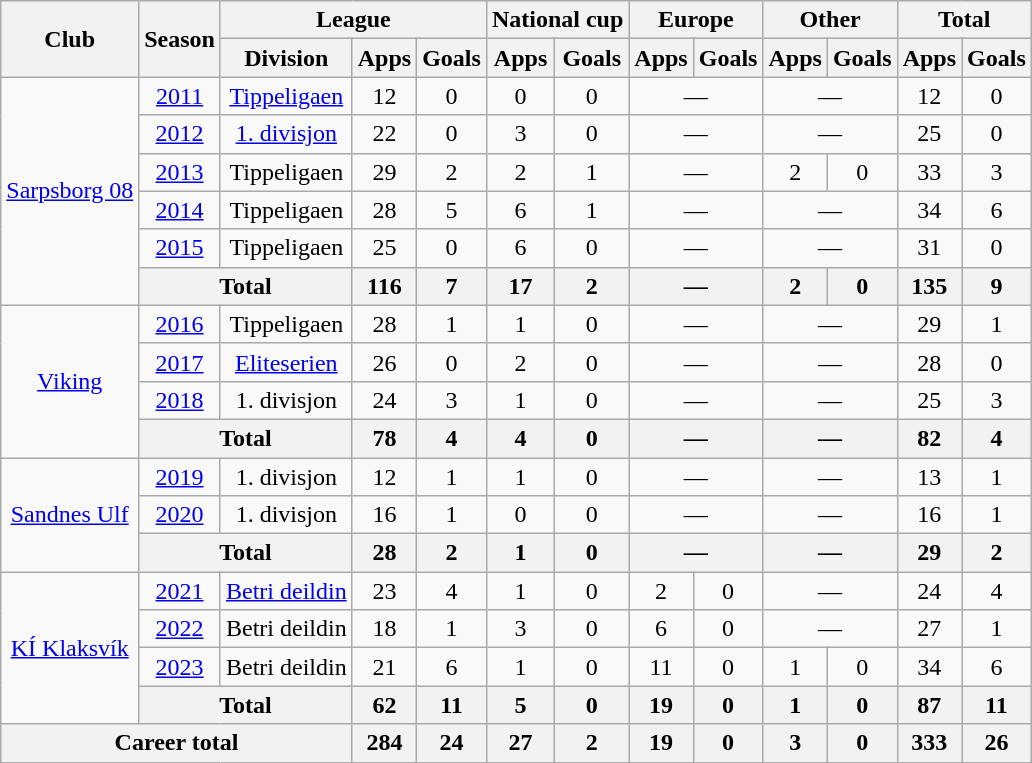<table class="wikitable" style="text-align:center">
<tr>
<th rowspan="2">Club</th>
<th rowspan="2">Season</th>
<th colspan="3">League</th>
<th colspan="2">National cup</th>
<th colspan="2">Europe</th>
<th colspan="2">Other</th>
<th colspan="2">Total</th>
</tr>
<tr>
<th>Division</th>
<th>Apps</th>
<th>Goals</th>
<th>Apps</th>
<th>Goals</th>
<th>Apps</th>
<th>Goals</th>
<th>Apps</th>
<th>Goals</th>
<th>Apps</th>
<th>Goals</th>
</tr>
<tr>
<td rowspan="6"><a href='#'>Sarpsborg 08</a></td>
<td><a href='#'>2011</a></td>
<td><a href='#'>Tippeligaen</a></td>
<td>12</td>
<td>0</td>
<td>0</td>
<td>0</td>
<td colspan="2">—</td>
<td colspan="2">—</td>
<td>12</td>
<td>0</td>
</tr>
<tr>
<td><a href='#'>2012</a></td>
<td><a href='#'>1. divisjon</a></td>
<td>22</td>
<td>0</td>
<td>3</td>
<td>0</td>
<td colspan="2">—</td>
<td colspan="2">—</td>
<td>25</td>
<td>0</td>
</tr>
<tr>
<td><a href='#'>2013</a></td>
<td>Tippeligaen</td>
<td>29</td>
<td>2</td>
<td>2</td>
<td>1</td>
<td colspan="2">—</td>
<td>2</td>
<td>0</td>
<td>33</td>
<td>3</td>
</tr>
<tr>
<td><a href='#'>2014</a></td>
<td>Tippeligaen</td>
<td>28</td>
<td>5</td>
<td>6</td>
<td>1</td>
<td colspan="2">—</td>
<td colspan="2">—</td>
<td>34</td>
<td>6</td>
</tr>
<tr>
<td><a href='#'>2015</a></td>
<td>Tippeligaen</td>
<td>25</td>
<td>0</td>
<td>6</td>
<td>0</td>
<td colspan="2">—</td>
<td colspan="2">—</td>
<td>31</td>
<td>0</td>
</tr>
<tr>
<th colspan="2">Total</th>
<th>116</th>
<th>7</th>
<th>17</th>
<th>2</th>
<th colspan="2">—</th>
<th>2</th>
<th>0</th>
<th>135</th>
<th>9</th>
</tr>
<tr>
<td rowspan="4"><a href='#'>Viking</a></td>
<td><a href='#'>2016</a></td>
<td>Tippeligaen</td>
<td>28</td>
<td>1</td>
<td>1</td>
<td>0</td>
<td colspan="2">—</td>
<td colspan="2">—</td>
<td>29</td>
<td>1</td>
</tr>
<tr>
<td><a href='#'>2017</a></td>
<td><a href='#'>Eliteserien</a></td>
<td>26</td>
<td>0</td>
<td>2</td>
<td>0</td>
<td colspan="2">—</td>
<td colspan="2">—</td>
<td>28</td>
<td>0</td>
</tr>
<tr>
<td><a href='#'>2018</a></td>
<td>1. divisjon</td>
<td>24</td>
<td>3</td>
<td>1</td>
<td>0</td>
<td colspan="2">—</td>
<td colspan="2">—</td>
<td>25</td>
<td>3</td>
</tr>
<tr>
<th colspan="2">Total</th>
<th>78</th>
<th>4</th>
<th>4</th>
<th>0</th>
<th colspan="2">—</th>
<th colspan="2">—</th>
<th>82</th>
<th>4</th>
</tr>
<tr>
<td rowspan="3"><a href='#'>Sandnes Ulf</a></td>
<td><a href='#'>2019</a></td>
<td>1. divisjon</td>
<td>12</td>
<td>1</td>
<td>1</td>
<td>0</td>
<td colspan="2">—</td>
<td colspan="2">—</td>
<td>13</td>
<td>1</td>
</tr>
<tr>
<td><a href='#'>2020</a></td>
<td>1. divisjon</td>
<td>16</td>
<td>1</td>
<td>0</td>
<td>0</td>
<td colspan="2">—</td>
<td colspan="2">—</td>
<td>16</td>
<td>1</td>
</tr>
<tr>
<th colspan="2">Total</th>
<th>28</th>
<th>2</th>
<th>1</th>
<th>0</th>
<th colspan="2">—</th>
<th colspan="2">—</th>
<th>29</th>
<th>2</th>
</tr>
<tr>
<td rowspan="4"><a href='#'>KÍ Klaksvík</a></td>
<td><a href='#'>2021</a></td>
<td><a href='#'>Betri deildin</a></td>
<td>23</td>
<td>4</td>
<td>1</td>
<td>0</td>
<td>2</td>
<td>0</td>
<td colspan="2">—</td>
<td>24</td>
<td>4</td>
</tr>
<tr>
<td><a href='#'>2022</a></td>
<td>Betri deildin</td>
<td>18</td>
<td>1</td>
<td>3</td>
<td>0</td>
<td>6</td>
<td>0</td>
<td colspan="2">—</td>
<td>27</td>
<td>1</td>
</tr>
<tr>
<td><a href='#'>2023</a></td>
<td>Betri deildin</td>
<td>21</td>
<td>6</td>
<td>1</td>
<td>0</td>
<td>11</td>
<td>0</td>
<td>1</td>
<td>0</td>
<td>34</td>
<td>6</td>
</tr>
<tr>
<th colspan="2">Total</th>
<th>62</th>
<th>11</th>
<th>5</th>
<th>0</th>
<th>19</th>
<th>0</th>
<th>1</th>
<th>0</th>
<th>87</th>
<th>11</th>
</tr>
<tr>
<th colspan="3">Career total</th>
<th>284</th>
<th>24</th>
<th>27</th>
<th>2</th>
<th>19</th>
<th>0</th>
<th>3</th>
<th>0</th>
<th>333</th>
<th>26</th>
</tr>
</table>
